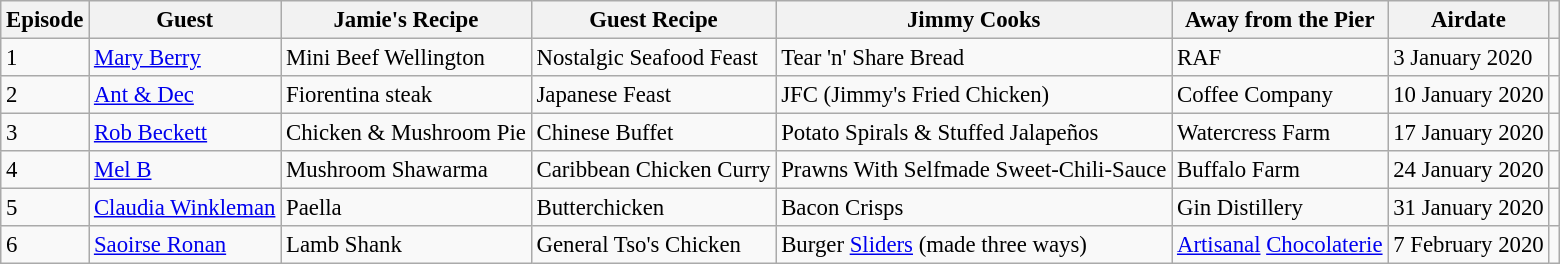<table class="wikitable" style="font-size:95%;">
<tr>
<th>Episode</th>
<th>Guest</th>
<th>Jamie's Recipe</th>
<th>Guest Recipe</th>
<th>Jimmy Cooks</th>
<th>Away from the Pier</th>
<th>Airdate</th>
<th></th>
</tr>
<tr>
<td>1</td>
<td><a href='#'>Mary Berry</a></td>
<td>Mini Beef Wellington</td>
<td>Nostalgic Seafood Feast</td>
<td>Tear 'n' Share Bread</td>
<td>RAF</td>
<td>3 January 2020</td>
<td></td>
</tr>
<tr>
<td>2</td>
<td><a href='#'>Ant & Dec</a></td>
<td>Fiorentina steak</td>
<td>Japanese Feast</td>
<td>JFC (Jimmy's Fried Chicken)</td>
<td>Coffee Company</td>
<td>10 January 2020</td>
<td></td>
</tr>
<tr>
<td>3</td>
<td><a href='#'>Rob Beckett</a></td>
<td>Chicken & Mushroom Pie</td>
<td>Chinese Buffet</td>
<td>Potato Spirals & Stuffed Jalapeños</td>
<td>Watercress Farm</td>
<td>17 January 2020</td>
<td></td>
</tr>
<tr>
<td>4</td>
<td><a href='#'>Mel B</a></td>
<td>Mushroom Shawarma</td>
<td>Caribbean Chicken Curry</td>
<td>Prawns With Selfmade Sweet-Chili-Sauce</td>
<td>Buffalo Farm</td>
<td>24 January 2020</td>
<td></td>
</tr>
<tr>
<td>5</td>
<td><a href='#'>Claudia Winkleman</a></td>
<td>Paella</td>
<td>Butterchicken</td>
<td>Bacon Crisps</td>
<td>Gin Distillery</td>
<td>31 January 2020</td>
<td></td>
</tr>
<tr>
<td>6</td>
<td><a href='#'>Saoirse Ronan</a></td>
<td>Lamb Shank</td>
<td>General Tso's Chicken</td>
<td>Burger <a href='#'>Sliders</a> (made three ways)</td>
<td><a href='#'>Artisanal</a> <a href='#'>Chocolaterie</a></td>
<td>7 February 2020</td>
<td></td>
</tr>
</table>
